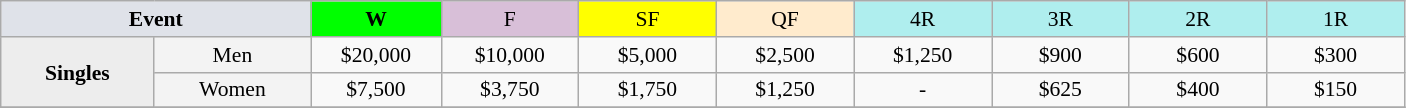<table class=wikitable style=font-size:90%;text-align:center>
<tr>
<td width=200 colspan=2 bgcolor=#dfe2e9><strong>Event</strong></td>
<td width=80 bgcolor=lime><strong>W</strong></td>
<td width=85 bgcolor=#D8BFD8>F</td>
<td width=85 bgcolor=#FFFF00>SF</td>
<td width=85 bgcolor=#ffebcd>QF</td>
<td width=85 bgcolor=#afeeee>4R</td>
<td width=85 bgcolor=#afeeee>3R</td>
<td width=85 bgcolor=#afeeee>2R</td>
<td width=85 bgcolor=#afeeee>1R</td>
</tr>
<tr>
<td rowspan=2 bgcolor=#ededed><strong>Singles</strong> </td>
<td bgcolor=#f3f3f3>Men</td>
<td>$20,000</td>
<td>$10,000</td>
<td>$5,000</td>
<td>$2,500</td>
<td>$1,250</td>
<td>$900</td>
<td>$600</td>
<td>$300</td>
</tr>
<tr>
<td bgcolor=#f3f3f3>Women</td>
<td>$7,500</td>
<td>$3,750</td>
<td>$1,750</td>
<td>$1,250</td>
<td>-</td>
<td>$625</td>
<td>$400</td>
<td>$150</td>
</tr>
<tr>
</tr>
</table>
